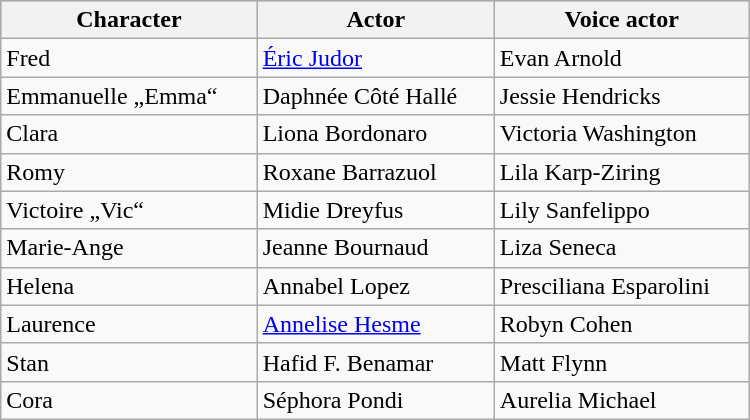<table class="wikitable" width="500">
<tr style="background:#ABCDEF;">
<th>Character</th>
<th>Actor</th>
<th>Voice actor</th>
</tr>
<tr>
<td>Fred</td>
<td><a href='#'>Éric Judor</a></td>
<td>Evan Arnold</td>
</tr>
<tr>
<td>Emmanuelle „Emma“</td>
<td>Daphnée Côté Hallé</td>
<td>Jessie Hendricks</td>
</tr>
<tr>
<td>Clara</td>
<td>Liona Bordonaro</td>
<td>Victoria Washington</td>
</tr>
<tr>
<td>Romy</td>
<td>Roxane Barrazuol</td>
<td>Lila Karp-Ziring</td>
</tr>
<tr>
<td>Victoire „Vic“</td>
<td>Midie Dreyfus</td>
<td>Lily Sanfelippo</td>
</tr>
<tr>
<td>Marie-Ange</td>
<td>Jeanne Bournaud</td>
<td>Liza Seneca</td>
</tr>
<tr>
<td>Helena</td>
<td>Annabel Lopez</td>
<td>Presciliana Esparolini</td>
</tr>
<tr>
<td>Laurence</td>
<td><a href='#'>Annelise Hesme</a></td>
<td>Robyn Cohen</td>
</tr>
<tr>
<td>Stan</td>
<td>Hafid F. Benamar</td>
<td>Matt Flynn</td>
</tr>
<tr>
<td>Cora</td>
<td>Séphora Pondi</td>
<td>Aurelia Michael</td>
</tr>
</table>
